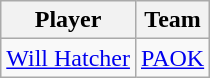<table class="wikitable">
<tr>
<th>Player</th>
<th>Team</th>
</tr>
<tr>
<td> <a href='#'>Will Hatcher</a></td>
<td><a href='#'>PAOK</a></td>
</tr>
</table>
